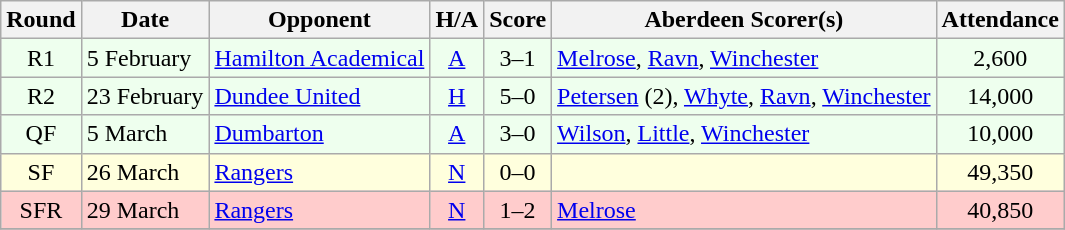<table class="wikitable" style="text-align:center">
<tr>
<th>Round</th>
<th>Date</th>
<th>Opponent</th>
<th>H/A</th>
<th>Score</th>
<th>Aberdeen Scorer(s)</th>
<th>Attendance</th>
</tr>
<tr bgcolor=#EEFFEE>
<td>R1</td>
<td align=left>5 February</td>
<td align=left><a href='#'>Hamilton Academical</a></td>
<td><a href='#'>A</a></td>
<td>3–1</td>
<td align=left><a href='#'>Melrose</a>, <a href='#'>Ravn</a>, <a href='#'>Winchester</a></td>
<td>2,600</td>
</tr>
<tr bgcolor=#EEFFEE>
<td>R2</td>
<td align=left>23 February</td>
<td align=left><a href='#'>Dundee United</a></td>
<td><a href='#'>H</a></td>
<td>5–0</td>
<td align=left><a href='#'>Petersen</a> (2), <a href='#'>Whyte</a>, <a href='#'>Ravn</a>, <a href='#'>Winchester</a></td>
<td>14,000</td>
</tr>
<tr bgcolor=#EEFFEE>
<td>QF</td>
<td align=left>5 March</td>
<td align=left><a href='#'>Dumbarton</a></td>
<td><a href='#'>A</a></td>
<td>3–0</td>
<td align=left><a href='#'>Wilson</a>, <a href='#'>Little</a>, <a href='#'>Winchester</a></td>
<td>10,000</td>
</tr>
<tr bgcolor=#FFFFDD>
<td>SF</td>
<td align=left>26 March</td>
<td align=left><a href='#'>Rangers</a></td>
<td><a href='#'>N</a></td>
<td>0–0</td>
<td align=left></td>
<td>49,350</td>
</tr>
<tr bgcolor=#FFCCCC>
<td>SFR</td>
<td align=left>29 March</td>
<td align=left><a href='#'>Rangers</a></td>
<td><a href='#'>N</a></td>
<td>1–2</td>
<td align=left><a href='#'>Melrose</a></td>
<td>40,850</td>
</tr>
<tr>
</tr>
</table>
